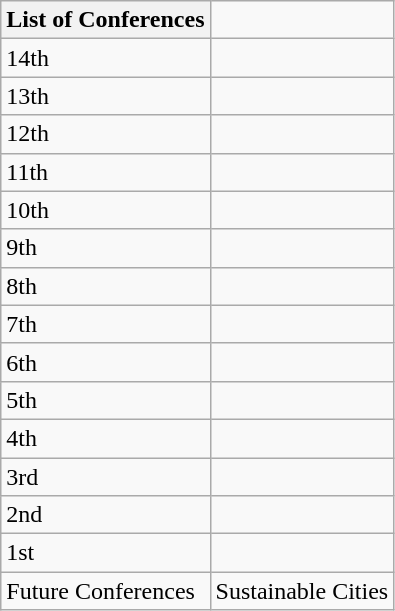<table class="wikitable">
<tr>
<th>List of Conferences</th>
</tr>
<tr>
<td>14th</td>
<td></td>
</tr>
<tr>
<td>13th</td>
<td></td>
</tr>
<tr>
<td>12th</td>
<td></td>
</tr>
<tr>
<td>11th</td>
<td></td>
</tr>
<tr>
<td>10th</td>
<td></td>
</tr>
<tr>
<td>9th</td>
<td></td>
</tr>
<tr>
<td>8th</td>
<td></td>
</tr>
<tr>
<td>7th</td>
<td></td>
</tr>
<tr>
<td>6th</td>
<td></td>
</tr>
<tr>
<td>5th</td>
<td></td>
</tr>
<tr>
<td>4th</td>
<td></td>
</tr>
<tr>
<td>3rd</td>
<td></td>
</tr>
<tr>
<td>2nd</td>
<td></td>
</tr>
<tr>
<td>1st</td>
<td></td>
</tr>
<tr>
<td>Future Conferences</td>
<td>Sustainable Cities</td>
</tr>
</table>
